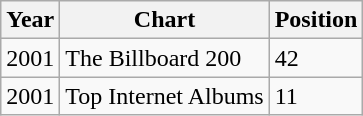<table class="wikitable">
<tr>
<th>Year</th>
<th>Chart</th>
<th>Position</th>
</tr>
<tr>
<td>2001</td>
<td>The Billboard 200</td>
<td>42</td>
</tr>
<tr>
<td>2001</td>
<td>Top Internet Albums</td>
<td>11</td>
</tr>
</table>
